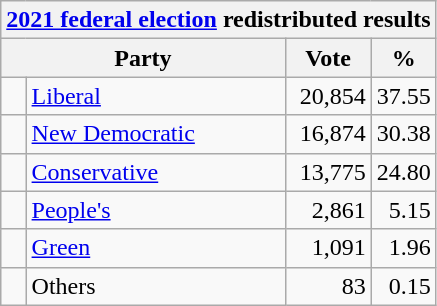<table class="wikitable">
<tr>
<th colspan="4"><a href='#'>2021 federal election</a> redistributed results</th>
</tr>
<tr>
<th bgcolor="#DDDDFF" width="130px" colspan="2">Party</th>
<th bgcolor="#DDDDFF" width="50px">Vote</th>
<th bgcolor="#DDDDFF" width="30px">%</th>
</tr>
<tr>
<td> </td>
<td><a href='#'>Liberal</a></td>
<td align=right>20,854</td>
<td align=right>37.55</td>
</tr>
<tr>
<td> </td>
<td><a href='#'>New Democratic</a></td>
<td align=right>16,874</td>
<td align=right>30.38</td>
</tr>
<tr>
<td> </td>
<td><a href='#'>Conservative</a></td>
<td align=right>13,775</td>
<td align=right>24.80</td>
</tr>
<tr>
<td> </td>
<td><a href='#'>People's</a></td>
<td align=right>2,861</td>
<td align=right>5.15</td>
</tr>
<tr>
<td> </td>
<td><a href='#'>Green</a></td>
<td align=right>1,091</td>
<td align=right>1.96</td>
</tr>
<tr>
<td> </td>
<td>Others</td>
<td align=right>83</td>
<td align=right>0.15</td>
</tr>
</table>
